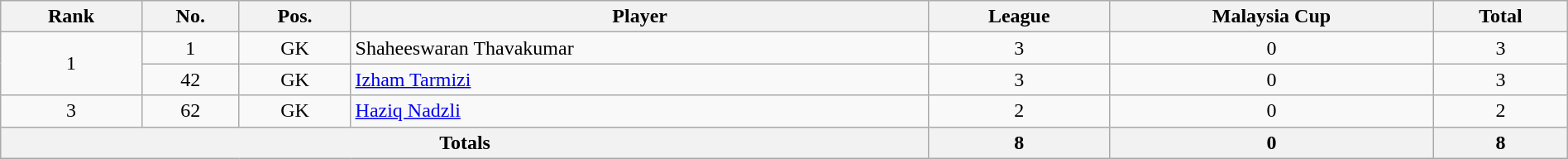<table class="wikitable sortable" style="text-align:center;width:100%;">
<tr>
<th>Rank</th>
<th>No.</th>
<th>Pos.</th>
<th>Player</th>
<th>League</th>
<th>Malaysia Cup</th>
<th>Total</th>
</tr>
<tr>
<td rowspan=2>1</td>
<td>1</td>
<td>GK</td>
<td align=left> Shaheeswaran Thavakumar</td>
<td>3</td>
<td>0</td>
<td>3</td>
</tr>
<tr>
<td>42</td>
<td>GK</td>
<td align=left> <a href='#'>Izham Tarmizi</a></td>
<td>3</td>
<td>0</td>
<td>3</td>
</tr>
<tr>
<td rowspan=1>3</td>
<td>62</td>
<td>GK</td>
<td align=left> <a href='#'>Haziq Nadzli</a></td>
<td>2</td>
<td>0</td>
<td>2</td>
</tr>
<tr>
<th colspan=4><strong>Totals</strong></th>
<th>8</th>
<th><strong>0</strong></th>
<th><strong>8</strong></th>
</tr>
</table>
